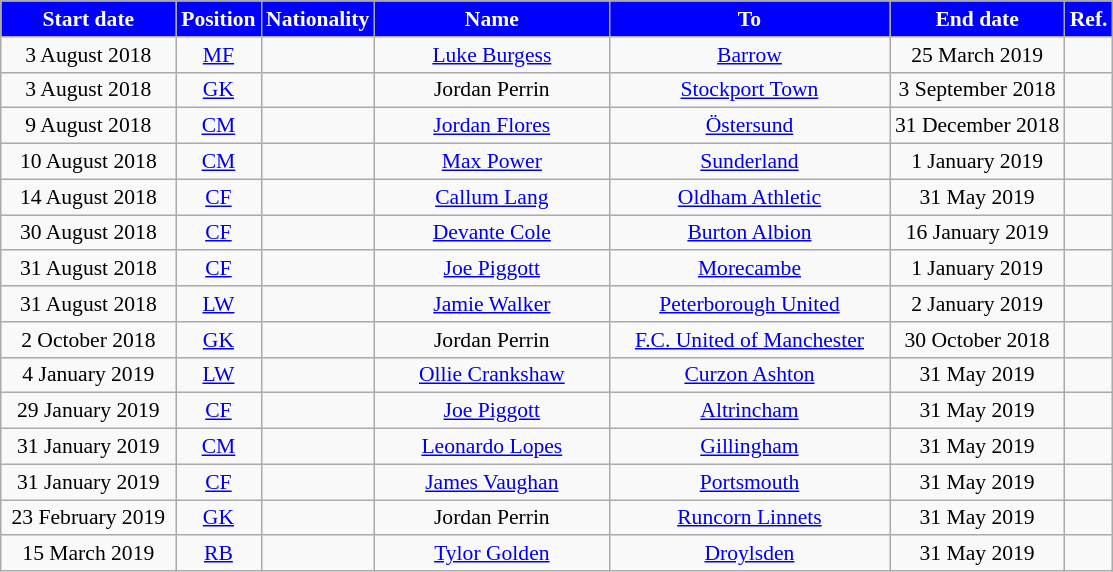<table class="wikitable" style="text-align:center; font-size:90%; ">
<tr>
<th style="background:#00f; color:#fff; width:110px;">Start date</th>
<th style="background:#00f; color:#fff; width:50px;">Position</th>
<th style="background:#00f; color:#fff; width:50px;">Nationality</th>
<th style="background:#00f; color:#fff; width:150px;">Name</th>
<th style="background:#00f; color:#fff; width:180px;">To</th>
<th style="background:#00f; color:#fff; width:110px;">End date</th>
<th style="background:#00f; color:#fff; width:25px;">Ref.</th>
</tr>
<tr>
<td>3 August 2018</td>
<td><a href='#'>MF</a></td>
<td></td>
<td><a href='#'>Luke Burgess</a></td>
<td><a href='#'>Barrow</a></td>
<td>25 March 2019</td>
<td></td>
</tr>
<tr>
<td>3 August 2018</td>
<td><a href='#'>GK</a></td>
<td></td>
<td>Jordan Perrin</td>
<td><a href='#'>Stockport Town</a></td>
<td>3 September 2018</td>
<td></td>
</tr>
<tr>
<td>9 August 2018</td>
<td><a href='#'>CM</a></td>
<td></td>
<td><a href='#'>Jordan Flores</a></td>
<td><a href='#'>Östersund</a></td>
<td>31 December 2018</td>
<td></td>
</tr>
<tr>
<td>10 August 2018</td>
<td><a href='#'>CM</a></td>
<td></td>
<td><a href='#'>Max Power</a></td>
<td><a href='#'>Sunderland</a></td>
<td>1 January 2019</td>
<td></td>
</tr>
<tr>
<td>14 August 2018</td>
<td><a href='#'>CF</a></td>
<td></td>
<td><a href='#'>Callum Lang</a></td>
<td><a href='#'>Oldham Athletic</a></td>
<td>31 May 2019</td>
<td></td>
</tr>
<tr>
<td>30 August 2018</td>
<td><a href='#'>CF</a></td>
<td></td>
<td><a href='#'>Devante Cole</a></td>
<td><a href='#'>Burton Albion</a></td>
<td>16 January 2019</td>
<td></td>
</tr>
<tr>
<td>31 August 2018</td>
<td><a href='#'>CF</a></td>
<td></td>
<td><a href='#'>Joe Piggott</a></td>
<td><a href='#'>Morecambe</a></td>
<td>1 January 2019</td>
<td></td>
</tr>
<tr>
<td>31 August 2018</td>
<td><a href='#'>LW</a></td>
<td></td>
<td><a href='#'>Jamie Walker</a></td>
<td><a href='#'>Peterborough United</a></td>
<td>2 January 2019</td>
<td></td>
</tr>
<tr>
<td>2 October 2018</td>
<td><a href='#'>GK</a></td>
<td></td>
<td>Jordan Perrin</td>
<td><a href='#'>F.C. United of Manchester</a></td>
<td>30 October 2018</td>
<td></td>
</tr>
<tr>
<td>4 January 2019</td>
<td><a href='#'>LW</a></td>
<td></td>
<td><a href='#'>Ollie Crankshaw</a></td>
<td><a href='#'>Curzon Ashton</a></td>
<td>31 May 2019</td>
<td></td>
</tr>
<tr>
<td>29 January 2019</td>
<td><a href='#'>CF</a></td>
<td></td>
<td><a href='#'>Joe Piggott</a></td>
<td><a href='#'>Altrincham</a></td>
<td>31 May 2019</td>
<td></td>
</tr>
<tr>
<td>31 January 2019</td>
<td><a href='#'>CM</a></td>
<td></td>
<td><a href='#'>Leonardo Lopes</a></td>
<td><a href='#'>Gillingham</a></td>
<td>31 May 2019</td>
<td></td>
</tr>
<tr>
<td>31 January 2019</td>
<td><a href='#'>CF</a></td>
<td></td>
<td><a href='#'>James Vaughan</a></td>
<td><a href='#'>Portsmouth</a></td>
<td>31 May 2019</td>
<td></td>
</tr>
<tr>
<td>23 February 2019</td>
<td><a href='#'>GK</a></td>
<td></td>
<td>Jordan Perrin</td>
<td><a href='#'>Runcorn Linnets</a></td>
<td>31 May 2019</td>
<td></td>
</tr>
<tr>
<td>15 March 2019</td>
<td><a href='#'>RB</a></td>
<td></td>
<td><a href='#'>Tylor Golden</a></td>
<td><a href='#'>Droylsden</a></td>
<td>31 May 2019</td>
<td></td>
</tr>
</table>
